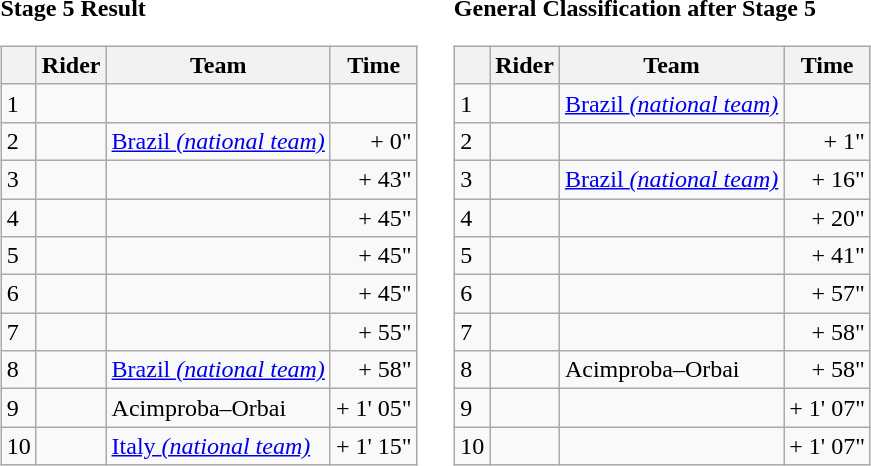<table>
<tr>
<td><strong>Stage 5 Result</strong><br><table class="wikitable">
<tr>
<th></th>
<th>Rider</th>
<th>Team</th>
<th>Time</th>
</tr>
<tr>
<td>1</td>
<td></td>
<td></td>
<td align="right"></td>
</tr>
<tr>
<td>2</td>
<td></td>
<td><a href='#'>Brazil <em>(national team)</em></a></td>
<td align="right">+ 0"</td>
</tr>
<tr>
<td>3</td>
<td></td>
<td></td>
<td align="right">+ 43"</td>
</tr>
<tr>
<td>4</td>
<td></td>
<td></td>
<td align="right">+ 45"</td>
</tr>
<tr>
<td>5</td>
<td></td>
<td></td>
<td align="right">+ 45"</td>
</tr>
<tr>
<td>6</td>
<td></td>
<td></td>
<td align="right">+ 45"</td>
</tr>
<tr>
<td>7</td>
<td> </td>
<td></td>
<td align="right">+ 55"</td>
</tr>
<tr>
<td>8</td>
<td></td>
<td><a href='#'>Brazil <em>(national team)</em></a></td>
<td align="right">+ 58"</td>
</tr>
<tr>
<td>9</td>
<td></td>
<td>Acimproba–Orbai</td>
<td align="right">+ 1' 05"</td>
</tr>
<tr>
<td>10</td>
<td> </td>
<td><a href='#'>Italy <em>(national team)</em></a></td>
<td align="right">+ 1' 15"</td>
</tr>
</table>
</td>
<td></td>
<td><strong>General Classification after Stage 5</strong><br><table class="wikitable">
<tr>
<th></th>
<th>Rider</th>
<th>Team</th>
<th>Time</th>
</tr>
<tr>
<td>1</td>
<td> </td>
<td><a href='#'>Brazil <em>(national team)</em></a></td>
<td align="right"></td>
</tr>
<tr>
<td>2</td>
<td></td>
<td></td>
<td align="right">+ 1"</td>
</tr>
<tr>
<td>3</td>
<td></td>
<td><a href='#'>Brazil <em>(national team)</em></a></td>
<td align="right">+ 16"</td>
</tr>
<tr>
<td>4</td>
<td> </td>
<td></td>
<td align="right">+ 20"</td>
</tr>
<tr>
<td>5</td>
<td> </td>
<td></td>
<td align="right">+ 41"</td>
</tr>
<tr>
<td>6</td>
<td></td>
<td></td>
<td align="right">+ 57"</td>
</tr>
<tr>
<td>7</td>
<td></td>
<td></td>
<td align="right">+ 58"</td>
</tr>
<tr>
<td>8</td>
<td></td>
<td>Acimproba–Orbai</td>
<td align="right">+ 58"</td>
</tr>
<tr>
<td>9</td>
<td></td>
<td></td>
<td align="right">+ 1' 07"</td>
</tr>
<tr>
<td>10</td>
<td></td>
<td></td>
<td align="right">+ 1' 07"</td>
</tr>
</table>
</td>
</tr>
</table>
